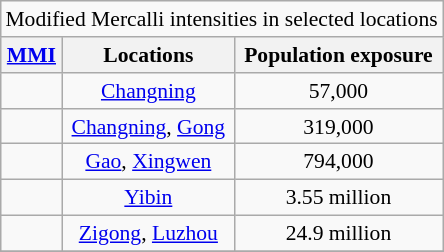<table class="wikitable" style="float: right; text-align: center; font-size:90%;">
<tr>
<td colspan="3" style="text-align: center;">Modified Mercalli intensities in selected locations</td>
</tr>
<tr>
<th><a href='#'>MMI</a></th>
<th>Locations</th>
<th>Population exposure</th>
</tr>
<tr>
<td></td>
<td><a href='#'>Changning</a></td>
<td>57,000</td>
</tr>
<tr>
<td></td>
<td><a href='#'>Changning</a>, <a href='#'>Gong</a></td>
<td>319,000</td>
</tr>
<tr>
<td></td>
<td><a href='#'>Gao</a>, <a href='#'>Xingwen</a></td>
<td>794,000</td>
</tr>
<tr>
<td></td>
<td><a href='#'>Yibin</a></td>
<td>3.55 million</td>
</tr>
<tr>
<td></td>
<td><a href='#'>Zigong</a>, <a href='#'>Luzhou</a></td>
<td>24.9 million</td>
</tr>
<tr>
</tr>
</table>
